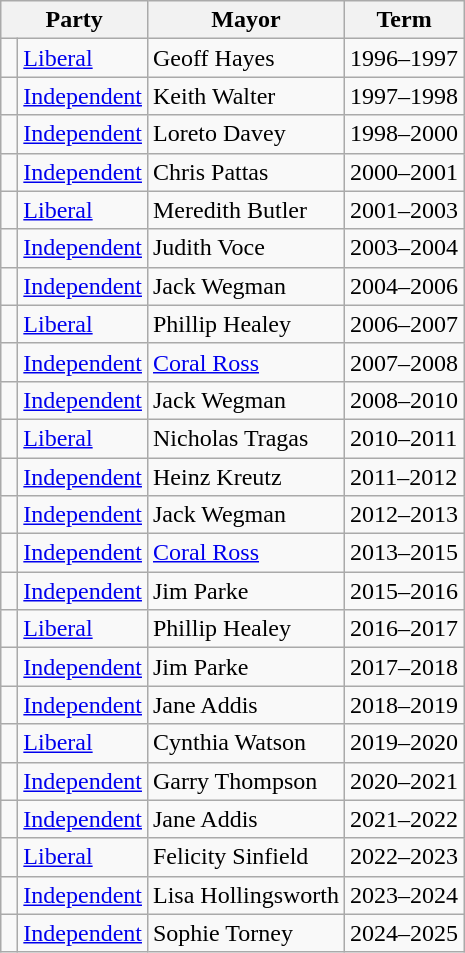<table class="wikitable">
<tr>
<th colspan="2">Party</th>
<th>Mayor</th>
<th>Term</th>
</tr>
<tr>
<td> </td>
<td><a href='#'>Liberal</a></td>
<td>Geoff Hayes</td>
<td>1996–1997</td>
</tr>
<tr>
<td> </td>
<td><a href='#'>Independent</a></td>
<td>Keith Walter</td>
<td>1997–1998</td>
</tr>
<tr>
<td> </td>
<td><a href='#'>Independent</a></td>
<td>Loreto Davey</td>
<td>1998–2000</td>
</tr>
<tr>
<td> </td>
<td><a href='#'>Independent</a></td>
<td>Chris Pattas</td>
<td>2000–2001</td>
</tr>
<tr>
<td> </td>
<td><a href='#'>Liberal</a></td>
<td>Meredith Butler</td>
<td>2001–2003</td>
</tr>
<tr>
<td> </td>
<td><a href='#'>Independent</a></td>
<td>Judith Voce</td>
<td>2003–2004</td>
</tr>
<tr>
<td> </td>
<td><a href='#'>Independent</a></td>
<td>Jack Wegman</td>
<td>2004–2006</td>
</tr>
<tr>
<td> </td>
<td><a href='#'>Liberal</a></td>
<td>Phillip Healey</td>
<td>2006–2007</td>
</tr>
<tr>
<td> </td>
<td><a href='#'>Independent</a></td>
<td><a href='#'>Coral Ross</a></td>
<td>2007–2008</td>
</tr>
<tr>
<td> </td>
<td><a href='#'>Independent</a></td>
<td>Jack Wegman</td>
<td>2008–2010</td>
</tr>
<tr>
<td> </td>
<td><a href='#'>Liberal</a></td>
<td>Nicholas Tragas</td>
<td>2010–2011</td>
</tr>
<tr>
<td> </td>
<td><a href='#'>Independent</a></td>
<td>Heinz Kreutz</td>
<td>2011–2012</td>
</tr>
<tr>
<td> </td>
<td><a href='#'>Independent</a></td>
<td>Jack Wegman</td>
<td>2012–2013</td>
</tr>
<tr>
<td> </td>
<td><a href='#'>Independent</a></td>
<td><a href='#'>Coral Ross</a></td>
<td>2013–2015</td>
</tr>
<tr>
<td> </td>
<td><a href='#'>Independent</a></td>
<td>Jim Parke</td>
<td>2015–2016</td>
</tr>
<tr>
<td> </td>
<td><a href='#'>Liberal</a></td>
<td>Phillip Healey</td>
<td>2016–2017</td>
</tr>
<tr>
<td> </td>
<td><a href='#'>Independent</a></td>
<td>Jim Parke</td>
<td>2017–2018</td>
</tr>
<tr>
<td> </td>
<td><a href='#'>Independent</a></td>
<td>Jane Addis</td>
<td>2018–2019</td>
</tr>
<tr>
<td> </td>
<td><a href='#'>Liberal</a></td>
<td>Cynthia Watson</td>
<td>2019–2020</td>
</tr>
<tr>
<td> </td>
<td><a href='#'>Independent</a></td>
<td>Garry Thompson</td>
<td>2020–2021</td>
</tr>
<tr>
<td> </td>
<td><a href='#'>Independent</a></td>
<td>Jane Addis</td>
<td>2021–2022</td>
</tr>
<tr>
<td> </td>
<td><a href='#'>Liberal</a></td>
<td>Felicity Sinfield</td>
<td>2022–2023</td>
</tr>
<tr>
<td> </td>
<td><a href='#'>Independent</a></td>
<td>Lisa Hollingsworth</td>
<td>2023–2024</td>
</tr>
<tr>
<td> </td>
<td><a href='#'>Independent</a></td>
<td>Sophie Torney</td>
<td>2024–2025</td>
</tr>
</table>
